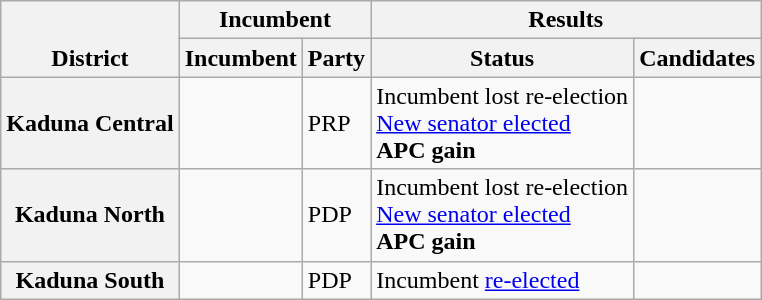<table class="wikitable sortable">
<tr valign=bottom>
<th rowspan=2>District</th>
<th colspan=2>Incumbent</th>
<th colspan=2>Results</th>
</tr>
<tr valign=bottom>
<th>Incumbent</th>
<th>Party</th>
<th>Status</th>
<th>Candidates</th>
</tr>
<tr>
<th>Kaduna Central</th>
<td></td>
<td>PRP</td>
<td>Incumbent lost re-election<br><a href='#'>New senator elected</a><br><strong>APC gain</strong></td>
<td nowrap></td>
</tr>
<tr>
<th>Kaduna North</th>
<td></td>
<td>PDP</td>
<td>Incumbent lost re-election<br><a href='#'>New senator elected</a><br><strong>APC gain</strong></td>
<td nowrap></td>
</tr>
<tr>
<th>Kaduna South</th>
<td></td>
<td>PDP</td>
<td>Incumbent <a href='#'>re-elected</a></td>
<td nowrap></td>
</tr>
</table>
